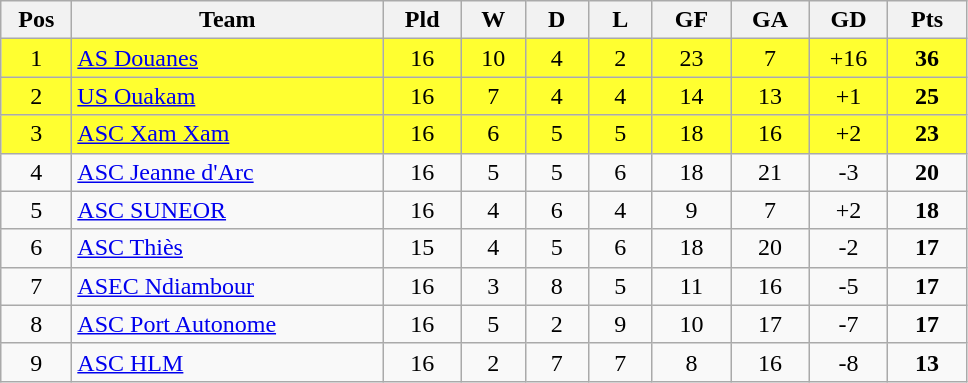<table class="wikitable" style="text-align: center;">
<tr>
<th style="width: 40px;">Pos</th>
<th style="width: 200px;">Team</th>
<th style="width: 45px;">Pld</th>
<th style="width: 35px;">W</th>
<th style="width: 35px;">D</th>
<th style="width: 35px;">L</th>
<th style="width: 45px;">GF</th>
<th style="width: 45px;">GA</th>
<th style="width: 45px;">GD</th>
<th style="width: 45px;">Pts</th>
</tr>
<tr style="background:#ffff30;">
<td>1</td>
<td style="text-align: left;"><a href='#'>AS Douanes</a></td>
<td>16</td>
<td>10</td>
<td>4</td>
<td>2</td>
<td>23</td>
<td>7</td>
<td>+16</td>
<td><strong>36</strong></td>
</tr>
<tr style="background:#ffff30;">
<td>2</td>
<td style="text-align: left;"><a href='#'>US Ouakam</a></td>
<td>16</td>
<td>7</td>
<td>4</td>
<td>4</td>
<td>14</td>
<td>13</td>
<td>+1</td>
<td><strong>25</strong></td>
</tr>
<tr style="background:#ffff30;">
<td>3</td>
<td style="text-align: left;"><a href='#'>ASC Xam Xam</a></td>
<td>16</td>
<td>6</td>
<td>5</td>
<td>5</td>
<td>18</td>
<td>16</td>
<td>+2</td>
<td><strong>23</strong></td>
</tr>
<tr>
<td>4</td>
<td style="text-align: left;"><a href='#'>ASC Jeanne d'Arc</a></td>
<td>16</td>
<td>5</td>
<td>5</td>
<td>6</td>
<td>18</td>
<td>21</td>
<td>-3</td>
<td><strong>20</strong></td>
</tr>
<tr>
<td>5</td>
<td style="text-align: left;"><a href='#'>ASC SUNEOR</a></td>
<td>16</td>
<td>4</td>
<td>6</td>
<td>4</td>
<td>9</td>
<td>7</td>
<td>+2</td>
<td><strong>18</strong></td>
</tr>
<tr>
<td>6</td>
<td style="text-align: left;"><a href='#'>ASC Thiès</a></td>
<td>15</td>
<td>4</td>
<td>5</td>
<td>6</td>
<td>18</td>
<td>20</td>
<td>-2</td>
<td><strong>17</strong></td>
</tr>
<tr>
<td>7</td>
<td style="text-align: left;"><a href='#'>ASEC Ndiambour</a></td>
<td>16</td>
<td>3</td>
<td>8</td>
<td>5</td>
<td>11</td>
<td>16</td>
<td>-5</td>
<td><strong>17</strong></td>
</tr>
<tr>
<td>8</td>
<td style="text-align: left;"><a href='#'>ASC Port Autonome</a></td>
<td>16</td>
<td>5</td>
<td>2</td>
<td>9</td>
<td>10</td>
<td>17</td>
<td>-7</td>
<td><strong>17</strong></td>
</tr>
<tr>
<td>9</td>
<td style="text-align: left;"><a href='#'>ASC HLM</a></td>
<td>16</td>
<td>2</td>
<td>7</td>
<td>7</td>
<td>8</td>
<td>16</td>
<td>-8</td>
<td><strong>13</strong></td>
</tr>
</table>
